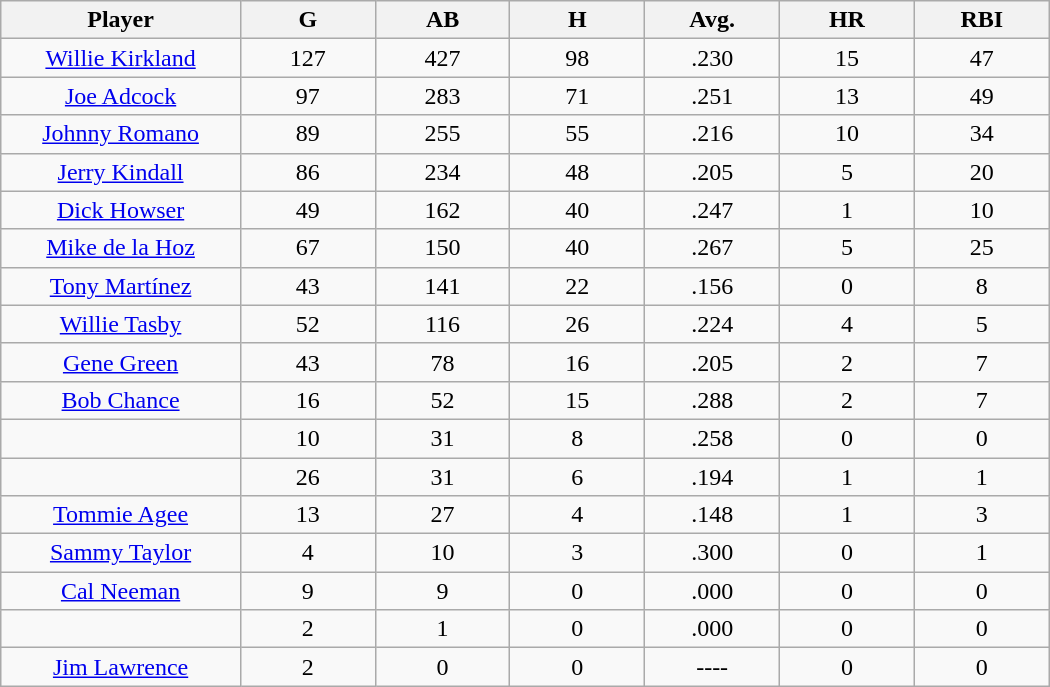<table class="wikitable sortable">
<tr>
<th bgcolor="#DDDDFF" width="16%">Player</th>
<th bgcolor="#DDDDFF" width="9%">G</th>
<th bgcolor="#DDDDFF" width="9%">AB</th>
<th bgcolor="#DDDDFF" width="9%">H</th>
<th bgcolor="#DDDDFF" width="9%">Avg.</th>
<th bgcolor="#DDDDFF" width="9%">HR</th>
<th bgcolor="#DDDDFF" width="9%">RBI</th>
</tr>
<tr align="center">
<td><a href='#'>Willie Kirkland</a></td>
<td>127</td>
<td>427</td>
<td>98</td>
<td>.230</td>
<td>15</td>
<td>47</td>
</tr>
<tr align=center>
<td><a href='#'>Joe Adcock</a></td>
<td>97</td>
<td>283</td>
<td>71</td>
<td>.251</td>
<td>13</td>
<td>49</td>
</tr>
<tr align=center>
<td><a href='#'>Johnny Romano</a></td>
<td>89</td>
<td>255</td>
<td>55</td>
<td>.216</td>
<td>10</td>
<td>34</td>
</tr>
<tr align=center>
<td><a href='#'>Jerry Kindall</a></td>
<td>86</td>
<td>234</td>
<td>48</td>
<td>.205</td>
<td>5</td>
<td>20</td>
</tr>
<tr align=center>
<td><a href='#'>Dick Howser</a></td>
<td>49</td>
<td>162</td>
<td>40</td>
<td>.247</td>
<td>1</td>
<td>10</td>
</tr>
<tr align=center>
<td><a href='#'>Mike de la Hoz</a></td>
<td>67</td>
<td>150</td>
<td>40</td>
<td>.267</td>
<td>5</td>
<td>25</td>
</tr>
<tr align=center>
<td><a href='#'>Tony Martínez</a></td>
<td>43</td>
<td>141</td>
<td>22</td>
<td>.156</td>
<td>0</td>
<td>8</td>
</tr>
<tr align=center>
<td><a href='#'>Willie Tasby</a></td>
<td>52</td>
<td>116</td>
<td>26</td>
<td>.224</td>
<td>4</td>
<td>5</td>
</tr>
<tr align=center>
<td><a href='#'>Gene Green</a></td>
<td>43</td>
<td>78</td>
<td>16</td>
<td>.205</td>
<td>2</td>
<td>7</td>
</tr>
<tr align=center>
<td><a href='#'>Bob Chance</a></td>
<td>16</td>
<td>52</td>
<td>15</td>
<td>.288</td>
<td>2</td>
<td>7</td>
</tr>
<tr align=center>
<td></td>
<td>10</td>
<td>31</td>
<td>8</td>
<td>.258</td>
<td>0</td>
<td>0</td>
</tr>
<tr align="center">
<td></td>
<td>26</td>
<td>31</td>
<td>6</td>
<td>.194</td>
<td>1</td>
<td>1</td>
</tr>
<tr align="center">
<td><a href='#'>Tommie Agee</a></td>
<td>13</td>
<td>27</td>
<td>4</td>
<td>.148</td>
<td>1</td>
<td>3</td>
</tr>
<tr align=center>
<td><a href='#'>Sammy Taylor</a></td>
<td>4</td>
<td>10</td>
<td>3</td>
<td>.300</td>
<td>0</td>
<td>1</td>
</tr>
<tr align=center>
<td><a href='#'>Cal Neeman</a></td>
<td>9</td>
<td>9</td>
<td>0</td>
<td>.000</td>
<td>0</td>
<td>0</td>
</tr>
<tr align=center>
<td></td>
<td>2</td>
<td>1</td>
<td>0</td>
<td>.000</td>
<td>0</td>
<td>0</td>
</tr>
<tr align="center">
<td><a href='#'>Jim Lawrence</a></td>
<td>2</td>
<td>0</td>
<td>0</td>
<td>----</td>
<td>0</td>
<td>0</td>
</tr>
</table>
